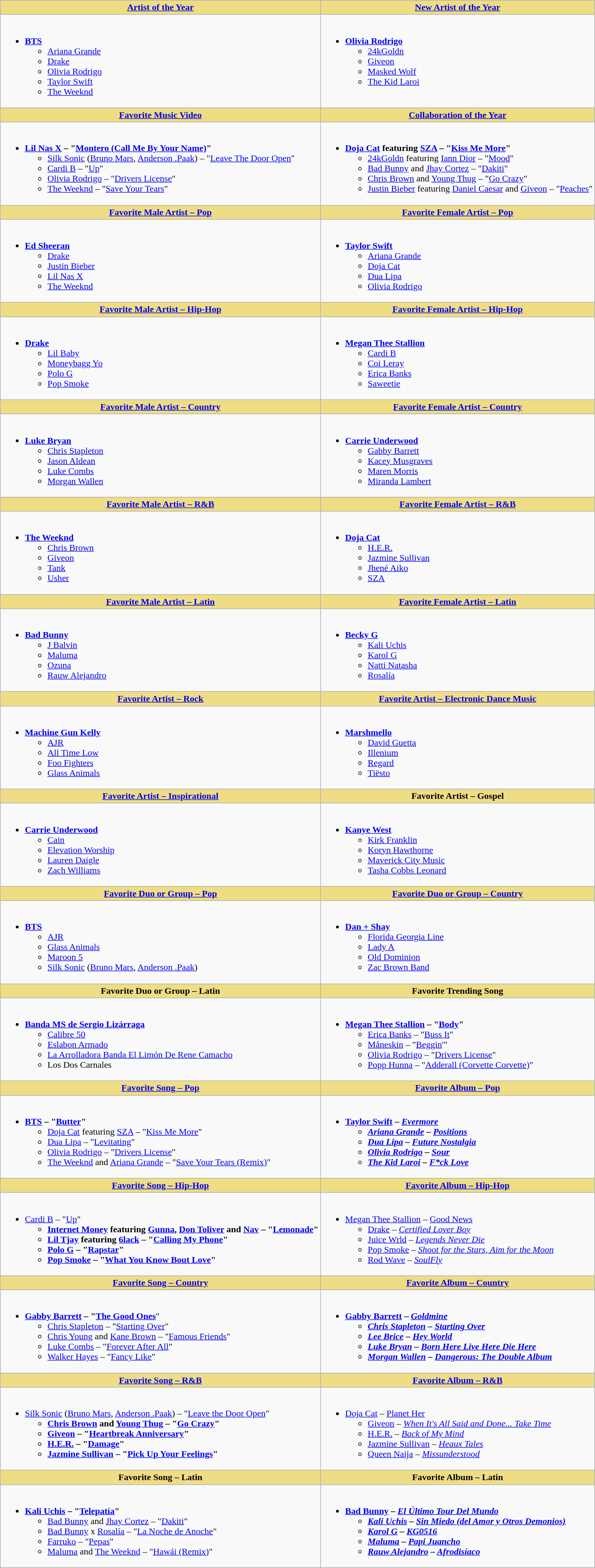<table class="wikitable">
<tr>
<th style="background:#EEDD82; width=50%"><a href='#'>Artist of the Year</a></th>
<th style="background:#EEDD82; width=50%"><a href='#'>New Artist of the Year</a></th>
</tr>
<tr>
<td valign="top"><br><ul><li><strong><a href='#'>BTS</a></strong><ul><li><a href='#'>Ariana Grande</a></li><li><a href='#'>Drake</a></li><li><a href='#'>Olivia Rodrigo</a></li><li><a href='#'>Taylor Swift</a></li><li><a href='#'>The Weeknd</a></li></ul></li></ul></td>
<td valign="top"><br><ul><li><strong><a href='#'>Olivia Rodrigo</a></strong><ul><li><a href='#'>24kGoldn</a></li><li><a href='#'>Giveon</a></li><li><a href='#'>Masked Wolf</a></li><li><a href='#'>The Kid Laroi</a></li></ul></li></ul></td>
</tr>
<tr>
<th style="background:#EEDD82; width=50%"><a href='#'>Favorite Music Video</a></th>
<th style="background:#EEDD82; width=50%"><a href='#'>Collaboration of the Year</a></th>
</tr>
<tr>
<td valign="top"><br><ul><li><strong><a href='#'>Lil Nas X</a> – "<a href='#'>Montero (Call Me By Your Name)</a>"</strong><ul><li><a href='#'>Silk Sonic</a> (<a href='#'>Bruno Mars</a>, <a href='#'>Anderson .Paak</a>) – "<a href='#'>Leave The Door Open</a>"</li><li><a href='#'>Cardi B</a> – "<a href='#'>Up</a>"</li><li><a href='#'>Olivia Rodrigo</a> – "<a href='#'>Drivers License</a>"</li><li><a href='#'>The Weeknd</a> – "<a href='#'>Save Your Tears</a>"</li></ul></li></ul></td>
<td valign="top"><br><ul><li><strong><a href='#'>Doja Cat</a> featuring <a href='#'>SZA</a> – "<a href='#'>Kiss Me More</a>"</strong><ul><li><a href='#'>24kGoldn</a> featuring <a href='#'>Iann Dior</a> – "<a href='#'>Mood</a>"</li><li><a href='#'>Bad Bunny</a> and <a href='#'>Jhay Cortez</a> – "<a href='#'>Dakiti</a>"</li><li><a href='#'>Chris Brown</a> and <a href='#'>Young Thug</a> – "<a href='#'>Go Crazy</a>"</li><li><a href='#'>Justin Bieber</a> featuring <a href='#'>Daniel Caesar</a> and <a href='#'>Giveon</a> – "<a href='#'>Peaches</a>"</li></ul></li></ul></td>
</tr>
<tr>
<th style="background:#EEDD85; width=50%"><a href='#'>Favorite Male Artist – Pop</a></th>
<th style="background:#EEDD85; width=50%"><a href='#'>Favorite Female Artist – Pop</a></th>
</tr>
<tr>
<td valign="top"><br><ul><li><strong><a href='#'>Ed Sheeran</a></strong><ul><li><a href='#'>Drake</a></li><li><a href='#'>Justin Bieber</a></li><li><a href='#'>Lil Nas X</a></li><li><a href='#'>The Weeknd</a></li></ul></li></ul></td>
<td valign="top"><br><ul><li><strong><a href='#'>Taylor Swift</a></strong><ul><li><a href='#'>Ariana Grande</a></li><li><a href='#'>Doja Cat</a></li><li><a href='#'>Dua Lipa</a></li><li><a href='#'>Olivia Rodrigo</a></li></ul></li></ul></td>
</tr>
<tr>
<th style="background:#EEDD82; width=50%"><a href='#'>Favorite Male Artist – Hip-Hop</a></th>
<th style="background:#EEDD82; width=50%"><a href='#'>Favorite Female Artist – Hip-Hop</a></th>
</tr>
<tr>
<td valign="top"><br><ul><li><strong><a href='#'>Drake</a></strong><ul><li><a href='#'>Lil Baby</a></li><li><a href='#'>Moneybagg Yo</a></li><li><a href='#'>Polo G</a></li><li><a href='#'>Pop Smoke</a></li></ul></li></ul></td>
<td valign="top"><br><ul><li><strong><a href='#'>Megan Thee Stallion</a></strong><ul><li><a href='#'>Cardi B</a></li><li><a href='#'>Coi Leray</a></li><li><a href='#'>Erica Banks</a></li><li><a href='#'>Saweetie</a></li></ul></li></ul></td>
</tr>
<tr>
<th style="background:#EEDD85; width=50%"><a href='#'>Favorite Male Artist – Country</a></th>
<th style="background:#EEDD85; width=50%"><a href='#'>Favorite Female Artist – Country</a></th>
</tr>
<tr>
<td valign="top"><br><ul><li><strong><a href='#'>Luke Bryan</a></strong><ul><li><a href='#'>Chris Stapleton</a></li><li><a href='#'>Jason Aldean</a></li><li><a href='#'>Luke Combs</a></li><li><a href='#'>Morgan Wallen</a></li></ul></li></ul></td>
<td valign="top"><br><ul><li><strong><a href='#'>Carrie Underwood</a></strong><ul><li><a href='#'>Gabby Barrett</a></li><li><a href='#'>Kacey Musgraves</a></li><li><a href='#'>Maren Morris</a></li><li><a href='#'>Miranda Lambert</a></li></ul></li></ul></td>
</tr>
<tr>
<th style="background:#EEDD85; width=50%"><a href='#'>Favorite Male Artist – R&B</a></th>
<th style="background:#EEDD85; width=50%"><a href='#'>Favorite Female Artist – R&B</a></th>
</tr>
<tr>
<td valign="top"><br><ul><li><strong><a href='#'>The Weeknd</a></strong><ul><li><a href='#'>Chris Brown</a></li><li><a href='#'>Giveon</a></li><li><a href='#'>Tank</a></li><li><a href='#'>Usher</a></li></ul></li></ul></td>
<td valign="top"><br><ul><li><strong><a href='#'>Doja Cat</a></strong><ul><li><a href='#'>H.E.R.</a></li><li><a href='#'>Jazmine Sullivan</a></li><li><a href='#'>Jhené Aiko</a></li><li><a href='#'>SZA</a></li></ul></li></ul></td>
</tr>
<tr>
<th style="background:#EEDD85; width=50%"><a href='#'>Favorite Male Artist – Latin</a></th>
<th style="background:#EEDD85; width=50%"><a href='#'>Favorite Female Artist – Latin</a></th>
</tr>
<tr>
<td valign="top"><br><ul><li><strong><a href='#'>Bad Bunny</a></strong><ul><li><a href='#'>J Balvin</a></li><li><a href='#'>Maluma</a></li><li><a href='#'>Ozuna</a></li><li><a href='#'>Rauw Alejandro</a></li></ul></li></ul></td>
<td valign="top"><br><ul><li><strong><a href='#'>Becky G</a></strong><ul><li><a href='#'>Kali Uchis</a></li><li><a href='#'>Karol G</a></li><li><a href='#'>Natti Natasha</a></li><li><a href='#'>Rosalía</a></li></ul></li></ul></td>
</tr>
<tr>
<th style="background:#EEDD85; width=50%"><a href='#'>Favorite Artist – Rock</a></th>
<th style="background:#EEDD85; width=50%"><a href='#'>Favorite Artist – Electronic Dance Music</a></th>
</tr>
<tr>
<td valign="top"><br><ul><li><strong><a href='#'>Machine Gun Kelly</a></strong><ul><li><a href='#'>AJR</a></li><li><a href='#'>All Time Low</a></li><li><a href='#'>Foo Fighters</a></li><li><a href='#'>Glass Animals</a></li></ul></li></ul></td>
<td valign="top"><br><ul><li><strong><a href='#'>Marshmello</a></strong><ul><li><a href='#'>David Guetta</a></li><li><a href='#'>Illenium</a></li><li><a href='#'>Regard</a></li><li><a href='#'>Tiësto</a></li></ul></li></ul></td>
</tr>
<tr>
<th style="background:#EEDD85; width=50%"><a href='#'>Favorite Artist – Inspirational</a></th>
<th style="background:#EEDD85; width=50%">Favorite Artist – Gospel</th>
</tr>
<tr>
<td valign="top"><br><ul><li><strong><a href='#'>Carrie Underwood</a></strong><ul><li><a href='#'>Cain</a></li><li><a href='#'>Elevation Worship</a></li><li><a href='#'>Lauren Daigle</a></li><li><a href='#'>Zach Williams</a></li></ul></li></ul></td>
<td valign="top"><br><ul><li><strong><a href='#'>Kanye West</a></strong><ul><li><a href='#'>Kirk Franklin</a></li><li><a href='#'>Koryn Hawthorne</a></li><li><a href='#'>Maverick City Music</a></li><li><a href='#'>Tasha Cobbs Leonard</a></li></ul></li></ul></td>
</tr>
<tr>
<th style="background:#EEDD82; width=50%"><a href='#'>Favorite Duo or Group – Pop</a></th>
<th style="background:#EEDD82; width=50%"><a href='#'>Favorite Duo or Group – Country</a></th>
</tr>
<tr>
<td valign="top"><br><ul><li><strong><a href='#'>BTS</a></strong><ul><li><a href='#'>AJR</a></li><li><a href='#'>Glass Animals</a></li><li><a href='#'>Maroon 5</a></li><li><a href='#'>Silk Sonic</a> (<a href='#'>Bruno Mars</a>, <a href='#'>Anderson .Paak</a>)</li></ul></li></ul></td>
<td valign="top"><br><ul><li><strong><a href='#'>Dan + Shay</a></strong><ul><li><a href='#'>Florida Georgia Line</a></li><li><a href='#'>Lady A</a></li><li><a href='#'>Old Dominion</a></li><li><a href='#'>Zac Brown Band</a></li></ul></li></ul></td>
</tr>
<tr>
<th style="background:#EEDD85; width=50%">Favorite Duo or Group – Latin</th>
<th style="background:#EEDD85; width=50%">Favorite Trending Song</th>
</tr>
<tr>
<td valign="top"><br><ul><li><strong><a href='#'>Banda MS de Sergio Lizárraga</a></strong><ul><li><a href='#'>Calibre 50</a></li><li><a href='#'>Eslabon Armado</a></li><li><a href='#'>La Arrolladora Banda El Limón De Rene Camacho</a></li><li>Los Dos Carnales</li></ul></li></ul></td>
<td valign="top"><br><ul><li><strong><a href='#'>Megan Thee Stallion</a> – "<a href='#'>Body</a>"</strong><ul><li><a href='#'>Erica Banks</a> – "<a href='#'>Buss It</a>"</li><li><a href='#'>Måneskin</a> – "<a href='#'>Beggin</a>'"</li><li><a href='#'>Olivia Rodrigo</a> – "<a href='#'>Drivers License</a>"</li><li><a href='#'>Popp Hunna</a> – "<a href='#'>Adderall (Corvette Corvette)</a>"</li></ul></li></ul></td>
</tr>
<tr>
<th style="background:#EEDD85; width=50%"><a href='#'>Favorite Song – Pop</a></th>
<th style="background:#EEDD85; width=50%"><a href='#'>Favorite Album – Pop</a></th>
</tr>
<tr>
<td valign="top"><br><ul><li><strong><a href='#'>BTS</a> – "<a href='#'>Butter</a>"</strong><ul><li><a href='#'>Doja Cat</a> featuring <a href='#'>SZA</a> – "<a href='#'>Kiss Me More</a>"</li><li><a href='#'>Dua Lipa</a> – "<a href='#'>Levitating</a>"</li><li><a href='#'>Olivia Rodrigo</a> – "<a href='#'>Drivers License</a>"</li><li><a href='#'>The Weeknd</a> and <a href='#'>Ariana Grande</a> – "<a href='#'>Save Your Tears (Remix)</a>"</li></ul></li></ul></td>
<td valign="top"><br><ul><li><strong><a href='#'>Taylor Swift</a> – <em><a href='#'>Evermore</a><strong><em><ul><li><a href='#'>Ariana Grande</a> – </em><a href='#'>Positions</a><em></li><li><a href='#'>Dua Lipa</a> – </em><a href='#'>Future Nostalgia</a><em></li><li><a href='#'>Olivia Rodrigo</a> – </em><a href='#'>Sour</a><em></li><li><a href='#'>The Kid Laroi</a> – </em><a href='#'>F*ck Love</a><em></li></ul></li></ul></td>
</tr>
<tr>
<th style="background:#EEDD85; width=50%"><a href='#'>Favorite Song – Hip-Hop</a></th>
<th style="background:#EEDD85; width=50%"><a href='#'>Favorite Album – Hip-Hop</a></th>
</tr>
<tr>
<td valign="top"><br><ul><li></strong><a href='#'>Cardi B</a> – "<a href='#'>Up</a>"<strong><ul><li><a href='#'>Internet Money</a> featuring <a href='#'>Gunna</a>, <a href='#'>Don Toliver</a> and <a href='#'>Nav</a> – "<a href='#'>Lemonade</a>"</li><li><a href='#'>Lil Tjay</a> featuring <a href='#'>6lack</a> – "<a href='#'>Calling My Phone</a>"</li><li><a href='#'>Polo G</a> – "<a href='#'>Rapstar</a>"</li><li><a href='#'>Pop Smoke</a> – "<a href='#'>What You Know Bout Love</a>"</li></ul></li></ul></td>
<td valign="top"><br><ul><li></strong><a href='#'>Megan Thee Stallion</a> – </em><a href='#'>Good News</a></em></strong><ul><li><a href='#'>Drake</a> – <em><a href='#'>Certified Lover Boy</a></em></li><li><a href='#'>Juice Wrld</a> – <em><a href='#'>Legends Never Die</a></em></li><li><a href='#'>Pop Smoke</a> – <em><a href='#'>Shoot for the Stars, Aim for the Moon</a></em></li><li><a href='#'>Rod Wave</a> – <em><a href='#'>SoulFly</a></em></li></ul></li></ul></td>
</tr>
<tr>
<th style="background:#EEDD85; width=50%"><a href='#'>Favorite Song – Country</a></th>
<th style="background:#EEDD85; width=50%"><a href='#'>Favorite Album – Country</a></th>
</tr>
<tr>
<td valign="top"><br><ul><li><strong><a href='#'>Gabby Barrett</a> – "<a href='#'>The Good Ones</a></strong>"<ul><li><a href='#'>Chris Stapleton</a> – "<a href='#'>Starting Over</a>"</li><li><a href='#'>Chris Young</a> and <a href='#'>Kane Brown</a> – "<a href='#'>Famous Friends</a>"</li><li><a href='#'>Luke Combs</a> – "<a href='#'>Forever After All</a>"</li><li><a href='#'>Walker Hayes</a> – "<a href='#'>Fancy Like</a>"</li></ul></li></ul></td>
<td valign="top"><br><ul><li><strong><a href='#'>Gabby Barrett</a> – <em><a href='#'>Goldmine</a><strong><em><ul><li><a href='#'>Chris Stapleton</a> – </em><a href='#'>Starting Over</a><em></li><li><a href='#'>Lee Brice</a> – </em><a href='#'>Hey World</a><em></li><li><a href='#'>Luke Bryan</a> – </em><a href='#'>Born Here Live Here Die Here</a><em></li><li><a href='#'>Morgan Wallen</a> – </em><a href='#'>Dangerous: The Double Album</a><em></li></ul></li></ul></td>
</tr>
<tr>
<th style="background:#EEDD85; width=50%"><a href='#'>Favorite Song – R&B</a></th>
<th style="background:#EEDD85; width=50%"><a href='#'>Favorite Album – R&B</a></th>
</tr>
<tr>
<td valign="top"><br><ul><li></strong><a href='#'>Silk Sonic</a> (<a href='#'>Bruno Mars</a>, <a href='#'>Anderson .Paak</a>) – "<a href='#'>Leave the Door Open</a>"<strong><ul><li><a href='#'>Chris Brown</a> and <a href='#'>Young Thug</a> – "<a href='#'>Go Crazy</a>"</li><li><a href='#'>Giveon</a> – "<a href='#'>Heartbreak Anniversary</a>"</li><li><a href='#'>H.E.R.</a> – "<a href='#'>Damage</a>"</li><li><a href='#'>Jazmine Sullivan</a> – "<a href='#'>Pick Up Your Feelings</a>"</li></ul></li></ul></td>
<td valign="top"><br><ul><li></strong><a href='#'>Doja Cat</a> – </em><a href='#'>Planet Her</a></em></strong><ul><li><a href='#'>Giveon</a> – <em><a href='#'>When It's All Said and Done... Take Time</a></em></li><li><a href='#'>H.E.R.</a> – <em><a href='#'>Back of My Mind</a></em></li><li><a href='#'>Jazmine Sullivan</a> – <em><a href='#'>Heaux Tales</a></em></li><li><a href='#'>Queen Naija</a> – <em><a href='#'>Missunderstood</a></em></li></ul></li></ul></td>
</tr>
<tr>
<th style="background:#EEDD85; width=50%">Favorite Song – Latin</th>
<th style="background:#EEDD85; width=50%">Favorite Album – Latin</th>
</tr>
<tr>
<td valign="top"><br><ul><li><strong><a href='#'>Kali Uchis</a> – "<a href='#'>Telepatía</a>"</strong><ul><li><a href='#'>Bad Bunny</a> and <a href='#'>Jhay Cortez</a> – "<a href='#'>Dakiti</a>"</li><li><a href='#'>Bad Bunny</a> x <a href='#'>Rosalía</a> – "<a href='#'>La Noche de Anoche</a>"</li><li><a href='#'>Farruko</a> – "<a href='#'>Pepas</a>"</li><li><a href='#'>Maluma</a> and <a href='#'>The Weeknd</a> – "<a href='#'>Hawái (Remix)</a>"</li></ul></li></ul></td>
<td valign="top"><br><ul><li><strong><a href='#'>Bad Bunny</a> – <em><a href='#'>El Último Tour Del Mundo</a><strong><em><ul><li><a href='#'>Kali Uchis</a> – </em><a href='#'>Sin Miedo (del Amor y Otros Demonios)</a><em></li><li><a href='#'>Karol G</a> – </em><a href='#'>KG0516</a><em></li><li><a href='#'>Maluma</a> – </em><a href='#'>Papi Juancho</a><em></li><li><a href='#'>Rauw Alejandro</a> – </em><a href='#'>Afrodisíaco</a><em></li></ul></li></ul></td>
</tr>
</table>
